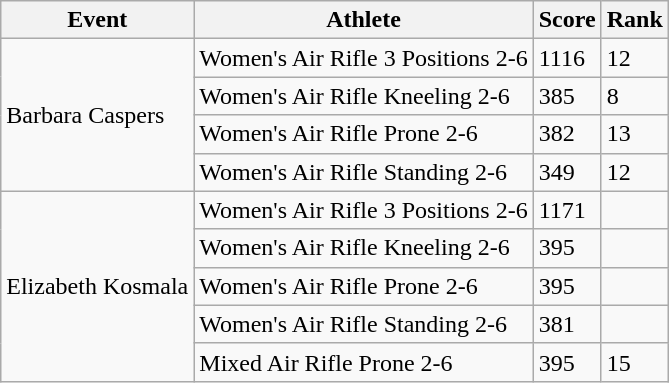<table class="wikitable">
<tr>
<th>Event</th>
<th>Athlete</th>
<th>Score</th>
<th>Rank</th>
</tr>
<tr>
<td rowspan="4">Barbara Caspers</td>
<td>Women's Air Rifle 3 Positions 2-6</td>
<td>1116</td>
<td>12</td>
</tr>
<tr>
<td>Women's Air Rifle Kneeling 2-6</td>
<td>385</td>
<td>8</td>
</tr>
<tr>
<td>Women's Air Rifle Prone 2-6</td>
<td>382</td>
<td>13</td>
</tr>
<tr>
<td>Women's Air Rifle Standing 2-6</td>
<td>349</td>
<td>12</td>
</tr>
<tr>
<td rowspan="5">Elizabeth Kosmala</td>
<td>Women's Air Rifle 3 Positions 2-6</td>
<td>1171</td>
<td></td>
</tr>
<tr>
<td>Women's Air Rifle Kneeling 2-6</td>
<td>395</td>
<td></td>
</tr>
<tr>
<td>Women's Air Rifle Prone 2-6</td>
<td>395</td>
<td></td>
</tr>
<tr>
<td>Women's Air Rifle Standing 2-6</td>
<td>381</td>
<td></td>
</tr>
<tr>
<td>Mixed Air Rifle Prone 2-6</td>
<td>395</td>
<td>15</td>
</tr>
</table>
